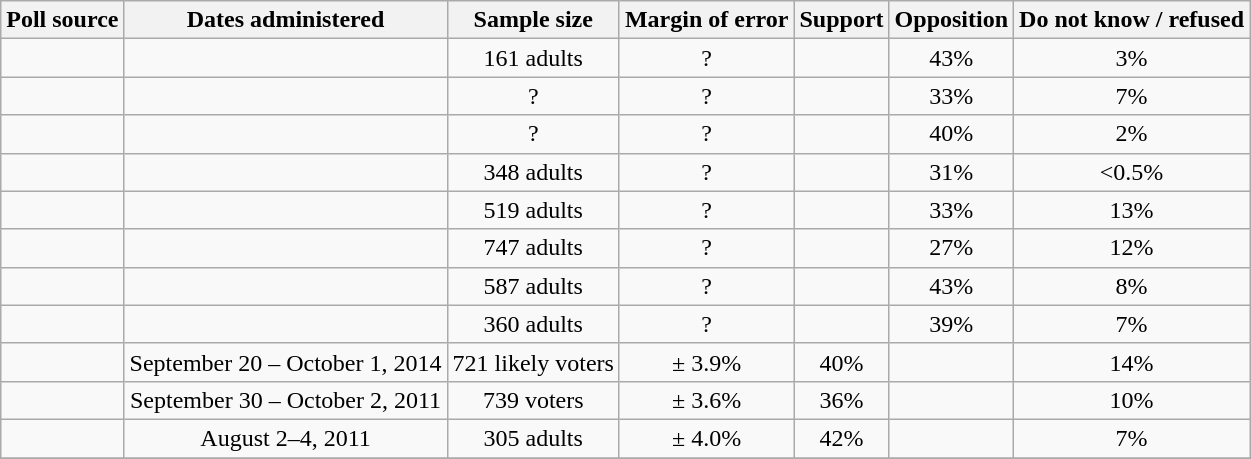<table class="wikitable" style="text-align: center">
<tr>
<th>Poll source</th>
<th>Dates administered</th>
<th>Sample size</th>
<th>Margin of error</th>
<th>Support</th>
<th>Opposition</th>
<th>Do not know / refused</th>
</tr>
<tr>
<td></td>
<td></td>
<td>161 adults</td>
<td>?</td>
<td></td>
<td>43%</td>
<td>3%</td>
</tr>
<tr>
<td></td>
<td></td>
<td>?</td>
<td>?</td>
<td></td>
<td>33%</td>
<td>7%</td>
</tr>
<tr>
<td></td>
<td></td>
<td>?</td>
<td>?</td>
<td></td>
<td>40%</td>
<td>2%</td>
</tr>
<tr>
<td></td>
<td></td>
<td>348 adults</td>
<td>?</td>
<td></td>
<td>31%</td>
<td><0.5%</td>
</tr>
<tr>
<td></td>
<td></td>
<td>519 adults</td>
<td>?</td>
<td></td>
<td>33%</td>
<td>13%</td>
</tr>
<tr>
<td></td>
<td></td>
<td>747 adults</td>
<td>?</td>
<td></td>
<td>27%</td>
<td>12%</td>
</tr>
<tr>
<td></td>
<td></td>
<td>587 adults</td>
<td>?</td>
<td></td>
<td>43%</td>
<td>8%</td>
</tr>
<tr>
<td></td>
<td></td>
<td>360 adults</td>
<td>?</td>
<td></td>
<td>39%</td>
<td>7%</td>
</tr>
<tr>
<td></td>
<td>September 20 – October 1, 2014</td>
<td>721 likely voters</td>
<td>± 3.9%</td>
<td>40%</td>
<td></td>
<td>14%</td>
</tr>
<tr>
<td></td>
<td>September 30 – October 2, 2011</td>
<td>739 voters</td>
<td>± 3.6%</td>
<td>36%</td>
<td></td>
<td>10%</td>
</tr>
<tr>
<td></td>
<td>August 2–4, 2011</td>
<td>305 adults</td>
<td>± 4.0%</td>
<td>42%</td>
<td></td>
<td>7%</td>
</tr>
<tr>
</tr>
</table>
